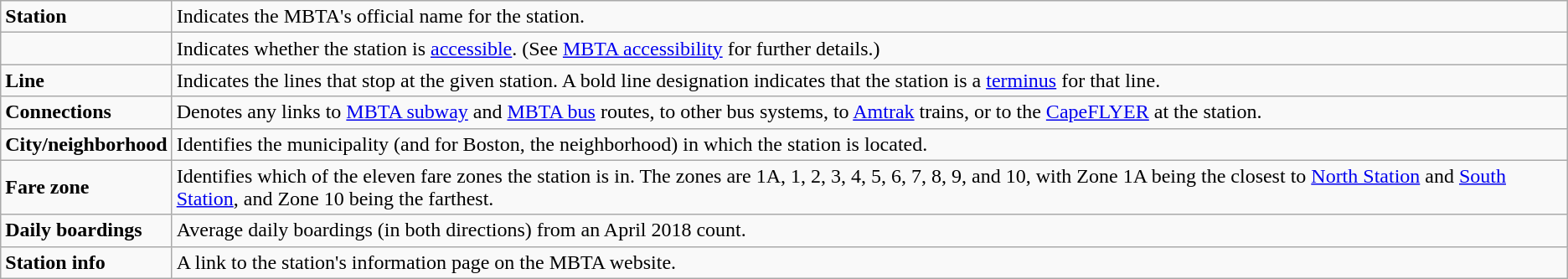<table class="wikitable" border="1">
<tr>
<td><strong>Station</strong></td>
<td>Indicates the MBTA's official name for the station.</td>
</tr>
<tr>
<td></td>
<td>Indicates whether the station is <a href='#'>accessible</a>. (See <a href='#'>MBTA accessibility</a> for further details.)</td>
</tr>
<tr>
<td><strong>Line</strong></td>
<td>Indicates the lines that stop at the given station. A bold line designation indicates that the station is a <a href='#'>terminus</a> for that line.</td>
</tr>
<tr>
<td><strong>Connections</strong></td>
<td>Denotes any links to <a href='#'>MBTA subway</a> and <a href='#'>MBTA bus</a> routes, to other bus systems, to <a href='#'>Amtrak</a> trains, or to the <a href='#'>CapeFLYER</a> at the station.</td>
</tr>
<tr>
<td><strong>City/neighborhood</strong></td>
<td>Identifies the municipality (and for Boston, the neighborhood) in which the station is located.</td>
</tr>
<tr>
<td><strong>Fare zone</strong></td>
<td>Identifies which of the eleven fare zones the station is in. The zones are 1A, 1, 2, 3, 4, 5, 6, 7, 8, 9, and 10, with Zone 1A being the closest to <a href='#'>North Station</a> and <a href='#'>South Station</a>, and Zone 10 being the farthest.</td>
</tr>
<tr>
<td><strong>Daily boardings</strong></td>
<td>Average daily boardings (in both directions) from an April 2018 count.</td>
</tr>
<tr>
<td><strong>Station info</strong></td>
<td>A link to the station's information page on the MBTA website.</td>
</tr>
</table>
